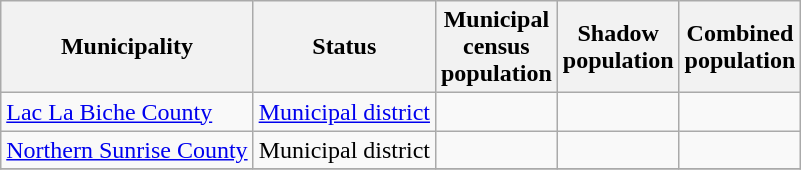<table class="wikitable sortable">
<tr>
<th>Municipality</th>
<th>Status</th>
<th>Municipal<br>census<br>population</th>
<th>Shadow<br>population</th>
<th>Combined<br>population</th>
</tr>
<tr>
<td><a href='#'>Lac La Biche County</a></td>
<td align=center><a href='#'>Municipal district</a></td>
<td align=center></td>
<td align=center></td>
<td align=center></td>
</tr>
<tr>
<td><a href='#'>Northern Sunrise County</a></td>
<td align=center>Municipal district</td>
<td align=center></td>
<td align=center></td>
<td align=center></td>
</tr>
<tr>
</tr>
</table>
